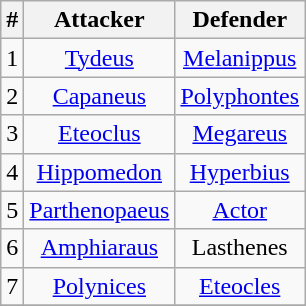<table class="wikitable sortable" style="text-align:center">
<tr>
<th>#</th>
<th>Attacker</th>
<th>Defender</th>
</tr>
<tr>
<td>1</td>
<td><a href='#'>Tydeus</a></td>
<td><a href='#'>Melanippus</a></td>
</tr>
<tr>
<td>2</td>
<td><a href='#'>Capaneus</a></td>
<td><a href='#'>Polyphontes</a></td>
</tr>
<tr>
<td>3</td>
<td><a href='#'>Eteoclus</a></td>
<td><a href='#'>Megareus</a></td>
</tr>
<tr>
<td>4</td>
<td><a href='#'>Hippomedon</a></td>
<td><a href='#'>Hyperbius</a></td>
</tr>
<tr>
<td>5</td>
<td><a href='#'>Parthenopaeus</a></td>
<td><a href='#'>Actor</a></td>
</tr>
<tr>
<td>6</td>
<td><a href='#'>Amphiaraus</a></td>
<td>Lasthenes</td>
</tr>
<tr>
<td>7</td>
<td><a href='#'>Polynices</a></td>
<td><a href='#'>Eteocles</a></td>
</tr>
<tr>
</tr>
</table>
